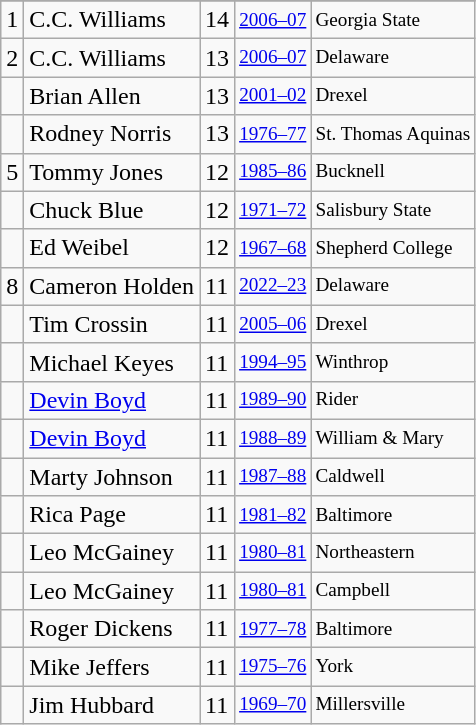<table class="wikitable">
<tr>
</tr>
<tr>
<td>1</td>
<td>C.C. Williams</td>
<td>14</td>
<td style="font-size:80%;"><a href='#'>2006–07</a></td>
<td style="font-size:80%;">Georgia State</td>
</tr>
<tr>
<td>2</td>
<td>C.C. Williams</td>
<td>13</td>
<td style="font-size:80%;"><a href='#'>2006–07</a></td>
<td style="font-size:80%;">Delaware</td>
</tr>
<tr>
<td></td>
<td>Brian Allen</td>
<td>13</td>
<td style="font-size:80%;"><a href='#'>2001–02</a></td>
<td style="font-size:80%;">Drexel</td>
</tr>
<tr>
<td></td>
<td>Rodney Norris</td>
<td>13</td>
<td style="font-size:80%;"><a href='#'>1976–77</a></td>
<td style="font-size:80%;">St. Thomas Aquinas</td>
</tr>
<tr>
<td>5</td>
<td>Tommy Jones</td>
<td>12</td>
<td style="font-size:80%;"><a href='#'>1985–86</a></td>
<td style="font-size:80%;">Bucknell</td>
</tr>
<tr>
<td></td>
<td>Chuck Blue</td>
<td>12</td>
<td style="font-size:80%;"><a href='#'>1971–72</a></td>
<td style="font-size:80%;">Salisbury State</td>
</tr>
<tr>
<td></td>
<td>Ed Weibel</td>
<td>12</td>
<td style="font-size:80%;"><a href='#'>1967–68</a></td>
<td style="font-size:80%;">Shepherd College</td>
</tr>
<tr>
<td>8</td>
<td>Cameron Holden</td>
<td>11</td>
<td style="font-size:80%;"><a href='#'>2022–23</a></td>
<td style="font-size:80%;">Delaware</td>
</tr>
<tr>
<td></td>
<td>Tim Crossin</td>
<td>11</td>
<td style="font-size:80%;"><a href='#'>2005–06</a></td>
<td style="font-size:80%;">Drexel</td>
</tr>
<tr>
<td></td>
<td>Michael Keyes</td>
<td>11</td>
<td style="font-size:80%;"><a href='#'>1994–95</a></td>
<td style="font-size:80%;">Winthrop</td>
</tr>
<tr>
<td></td>
<td><a href='#'>Devin Boyd</a></td>
<td>11</td>
<td style="font-size:80%;"><a href='#'>1989–90</a></td>
<td style="font-size:80%;">Rider</td>
</tr>
<tr>
<td></td>
<td><a href='#'>Devin Boyd</a></td>
<td>11</td>
<td style="font-size:80%;"><a href='#'>1988–89</a></td>
<td style="font-size:80%;">William & Mary</td>
</tr>
<tr>
<td></td>
<td>Marty Johnson</td>
<td>11</td>
<td style="font-size:80%;"><a href='#'>1987–88</a></td>
<td style="font-size:80%;">Caldwell</td>
</tr>
<tr>
<td></td>
<td>Rica Page</td>
<td>11</td>
<td style="font-size:80%;"><a href='#'>1981–82</a></td>
<td style="font-size:80%;">Baltimore</td>
</tr>
<tr>
<td></td>
<td>Leo McGainey</td>
<td>11</td>
<td style="font-size:80%;"><a href='#'>1980–81</a></td>
<td style="font-size:80%;">Northeastern</td>
</tr>
<tr>
<td></td>
<td>Leo McGainey</td>
<td>11</td>
<td style="font-size:80%;"><a href='#'>1980–81</a></td>
<td style="font-size:80%;">Campbell</td>
</tr>
<tr>
<td></td>
<td>Roger Dickens</td>
<td>11</td>
<td style="font-size:80%;"><a href='#'>1977–78</a></td>
<td style="font-size:80%;">Baltimore</td>
</tr>
<tr>
<td></td>
<td>Mike Jeffers</td>
<td>11</td>
<td style="font-size:80%;"><a href='#'>1975–76</a></td>
<td style="font-size:80%;">York</td>
</tr>
<tr>
<td></td>
<td>Jim Hubbard</td>
<td>11</td>
<td style="font-size:80%;"><a href='#'>1969–70</a></td>
<td style="font-size:80%;">Millersville</td>
</tr>
</table>
